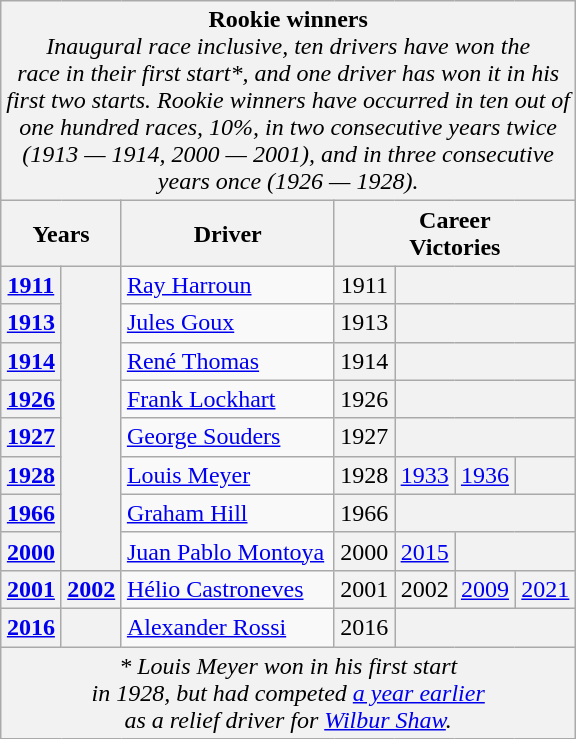<table class="wikitable">
<tr>
<td style="background:#F2F2F2;" align="center" colspan="8"><strong>Rookie winners</strong><br><em>Inaugural race inclusive, ten drivers have won the<br>race in their first start*, and one driver has won it in his<br>first two starts. Rookie winners have occurred in ten out of<br>one hundred races, 10%, in two consecutive years twice<br>(1913 — 1914, 2000 — 2001), and in three consecutive<br>years once (1926 — 1928).</em></td>
</tr>
<tr>
<td style="background:#F2F2F2;" align="center" colspan="2"><strong>Years</strong></td>
<td style="background:#F2F2F2;" align="center"><strong>Driver</strong></td>
<td style="background:#F2F2F2;" align="center" colspan="6"><strong>Career<br>Victories</strong></td>
</tr>
<tr>
<td style="background:#F2F2F2;" align="center"><strong><a href='#'>1911</a></strong></td>
<td style="background:#F2F2F2;" align="center" rowspan="8"> </td>
<td> <a href='#'>Ray Harroun</a></td>
<td style="background:#F2F2F2;" align="center">1911</td>
<td colspan="3" bgcolor="#F2F2F2" align="center"> </td>
</tr>
<tr>
<td style="background:#F2F2F2;" align="center"><strong><a href='#'>1913</a></strong></td>
<td> <a href='#'>Jules Goux</a></td>
<td style="background:#F2F2F2;" align="center">1913</td>
<td colspan="3" bgcolor="#F2F2F2" align="center"> </td>
</tr>
<tr>
<td style="background:#F2F2F2;" align="center"><strong><a href='#'>1914</a></strong></td>
<td> <a href='#'>René Thomas</a></td>
<td style="background:#F2F2F2;" align="center">1914</td>
<td colspan="3" bgcolor="#F2F2F2" align="center"> </td>
</tr>
<tr>
<td style="background:#F2F2F2;" align="center"><strong><a href='#'>1926</a></strong></td>
<td> <a href='#'>Frank Lockhart</a></td>
<td style="background:#F2F2F2;" align="center">1926</td>
<td colspan="3" bgcolor="#F2F2F2" align="center"> </td>
</tr>
<tr>
<td style="background:#F2F2F2;" align="center"><strong><a href='#'>1927</a></strong></td>
<td> <a href='#'>George Souders</a></td>
<td style="background:#F2F2F2;" align="center">1927</td>
<td colspan="3" bgcolor="#F2F2F2" align="center"> </td>
</tr>
<tr>
<td style="background:#F2F2F2;" align="center"><strong><a href='#'>1928</a></strong></td>
<td> <a href='#'>Louis Meyer</a></td>
<td style="background:#F2F2F2;" align="center">1928</td>
<td bgcolor="#F2F2F2" align="center"><a href='#'>1933</a></td>
<td bgcolor="#F2F2F2" align="center"><a href='#'>1936</a></td>
<td bgcolor="#F2F2F2" align="center"></td>
</tr>
<tr>
<td style="background:#F2F2F2;" align="center"><strong><a href='#'>1966</a></strong></td>
<td> <a href='#'>Graham Hill</a></td>
<td style="background:#F2F2F2;" align="center">1966</td>
<td colspan="3" bgcolor="#F2F2F2" align="center"> </td>
</tr>
<tr>
<td style="background:#F2F2F2;" align="center"><strong><a href='#'>2000</a></strong></td>
<td> <a href='#'>Juan Pablo Montoya</a></td>
<td style="background:#F2F2F2;" align="center">2000</td>
<td bgcolor="#F2F2F2" align="center"><a href='#'>2015</a></td>
<td colspan="2" bgcolor="#F2F2F2" align="center"> </td>
</tr>
<tr>
<td style="background:#F2F2F2;" align="center"><strong><a href='#'>2001</a></strong></td>
<td style="background:#F2F2F2;" align="center"><strong><a href='#'>2002</a></strong></td>
<td> <a href='#'>Hélio Castroneves</a></td>
<td style="background:#F2F2F2;" align="center">2001</td>
<td bgcolor="#F2F2F2" align="center">2002</td>
<td bgcolor="#F2F2F2" align="center"><a href='#'>2009</a></td>
<td bgcolor="#F2F2F2" align="center"><a href='#'>2021</a></td>
</tr>
<tr>
<td style="background:#F2F2F2;" align="center"><strong><a href='#'>2016</a></strong></td>
<td style="background:#F2F2F2;" align="center"> </td>
<td> <a href='#'>Alexander Rossi</a></td>
<td style="background:#F2F2F2;" align="center">2016</td>
<td colspan="3" bgcolor="#F2F2F2" align="center"> </td>
</tr>
<tr>
<td style="background:#F2F2F2;" align="center" colspan="8"><em>*  Louis Meyer won in his first start<br>in 1928, but had competed <a href='#'>a year earlier</a><br>as a relief driver for  <a href='#'>Wilbur Shaw</a>.</em></td>
</tr>
</table>
